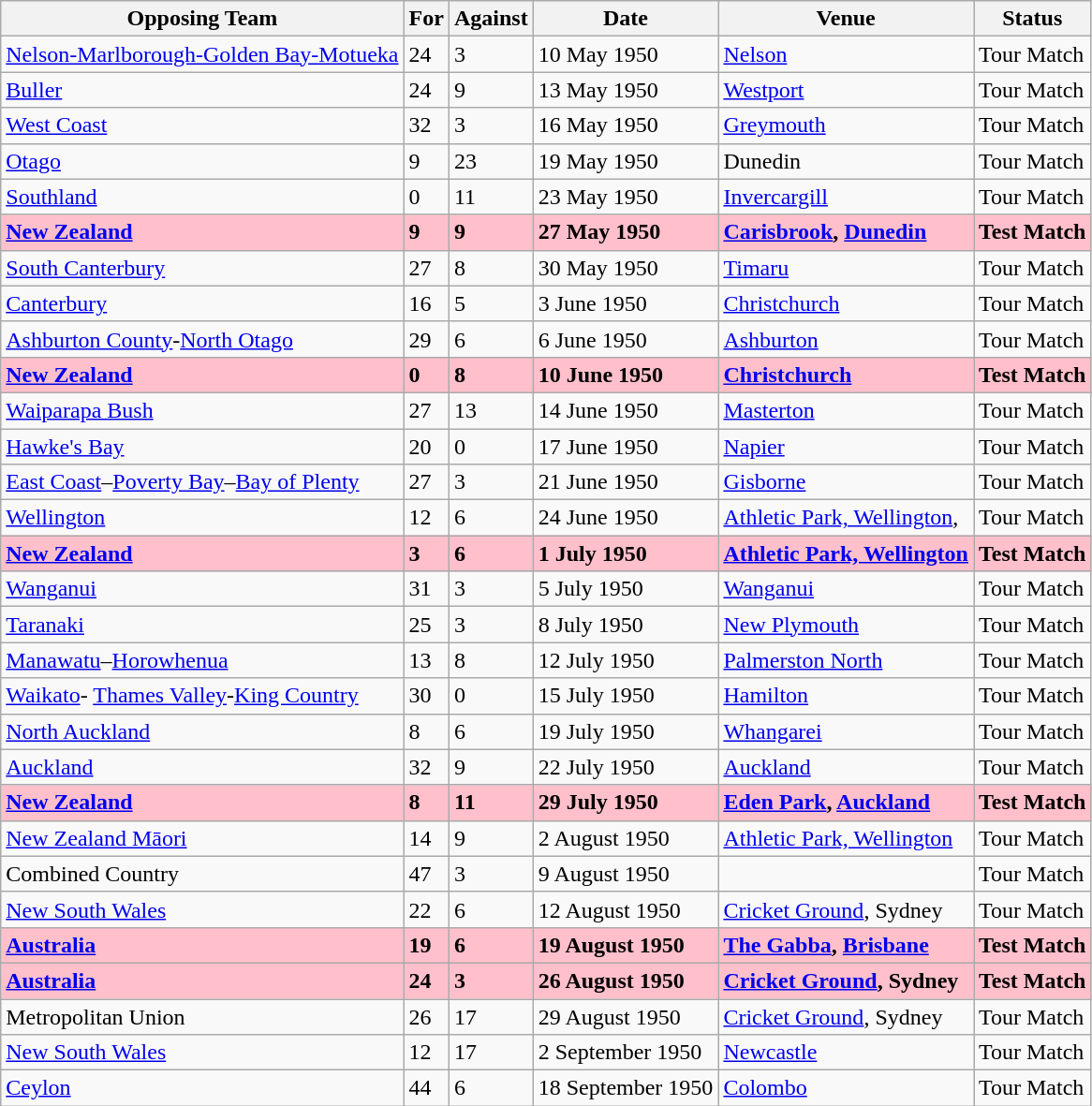<table class=wikitable>
<tr>
<th>Opposing Team</th>
<th>For</th>
<th>Against</th>
<th>Date</th>
<th>Venue</th>
<th>Status</th>
</tr>
<tr>
<td><a href='#'>Nelson-Marlborough-Golden Bay-Motueka</a></td>
<td>24</td>
<td>3</td>
<td>10 May 1950</td>
<td><a href='#'>Nelson</a></td>
<td>Tour Match</td>
</tr>
<tr>
<td><a href='#'>Buller</a></td>
<td>24</td>
<td>9</td>
<td>13 May 1950</td>
<td><a href='#'>Westport</a></td>
<td>Tour Match</td>
</tr>
<tr>
<td><a href='#'>West Coast</a></td>
<td>32</td>
<td>3</td>
<td>16 May 1950</td>
<td><a href='#'>Greymouth</a></td>
<td>Tour Match</td>
</tr>
<tr>
<td><a href='#'>Otago</a></td>
<td>9</td>
<td>23</td>
<td>19 May 1950</td>
<td>Dunedin</td>
<td>Tour Match</td>
</tr>
<tr>
<td><a href='#'>Southland</a></td>
<td>0</td>
<td>11</td>
<td>23 May 1950</td>
<td><a href='#'>Invercargill</a></td>
<td>Tour Match</td>
</tr>
<tr bgcolor=pink>
<td><strong><a href='#'>New Zealand</a></strong></td>
<td><strong>9</strong></td>
<td><strong>9</strong></td>
<td><strong>27 May 1950</strong></td>
<td><strong><a href='#'>Carisbrook</a>, <a href='#'>Dunedin</a></strong></td>
<td><strong>Test Match</strong></td>
</tr>
<tr>
<td><a href='#'>South Canterbury</a></td>
<td>27</td>
<td>8</td>
<td>30 May 1950</td>
<td><a href='#'>Timaru</a></td>
<td>Tour Match</td>
</tr>
<tr>
<td><a href='#'>Canterbury</a></td>
<td>16</td>
<td>5</td>
<td>3 June 1950</td>
<td><a href='#'>Christchurch</a></td>
<td>Tour Match</td>
</tr>
<tr>
<td><a href='#'>Ashburton County</a>-<a href='#'>North Otago</a></td>
<td>29</td>
<td>6</td>
<td>6 June 1950</td>
<td><a href='#'>Ashburton</a></td>
<td>Tour Match</td>
</tr>
<tr bgcolor=pink>
<td><strong><a href='#'>New Zealand</a></strong></td>
<td><strong>0</strong></td>
<td><strong>8</strong></td>
<td><strong>10 June 1950</strong></td>
<td><strong><a href='#'>Christchurch</a></strong></td>
<td><strong>Test Match</strong></td>
</tr>
<tr>
<td><a href='#'>Waiparapa Bush</a></td>
<td>27</td>
<td>13</td>
<td>14 June 1950</td>
<td><a href='#'>Masterton</a></td>
<td>Tour Match</td>
</tr>
<tr>
<td><a href='#'>Hawke's Bay</a></td>
<td>20</td>
<td>0</td>
<td>17 June 1950</td>
<td><a href='#'>Napier</a></td>
<td>Tour Match</td>
</tr>
<tr>
<td><a href='#'>East Coast</a>–<a href='#'>Poverty Bay</a>–<a href='#'>Bay of Plenty</a></td>
<td>27</td>
<td>3</td>
<td>21 June 1950</td>
<td><a href='#'>Gisborne</a></td>
<td>Tour Match</td>
</tr>
<tr>
<td><a href='#'>Wellington</a></td>
<td>12</td>
<td>6</td>
<td>24 June 1950</td>
<td><a href='#'>Athletic Park, Wellington</a>,</td>
<td>Tour Match</td>
</tr>
<tr bgcolor=pink>
<td><strong><a href='#'>New Zealand</a></strong></td>
<td><strong>3</strong></td>
<td><strong>6</strong></td>
<td><strong>1 July 1950</strong></td>
<td><strong><a href='#'>Athletic Park, Wellington</a></strong></td>
<td><strong>Test Match</strong></td>
</tr>
<tr>
<td><a href='#'>Wanganui</a></td>
<td>31</td>
<td>3</td>
<td>5 July 1950</td>
<td><a href='#'>Wanganui</a></td>
<td>Tour Match</td>
</tr>
<tr>
<td><a href='#'>Taranaki</a></td>
<td>25</td>
<td>3</td>
<td>8 July 1950</td>
<td><a href='#'>New Plymouth</a></td>
<td>Tour Match</td>
</tr>
<tr>
<td><a href='#'>Manawatu</a>–<a href='#'>Horowhenua</a></td>
<td>13</td>
<td>8</td>
<td>12 July 1950</td>
<td><a href='#'>Palmerston North</a></td>
<td>Tour Match</td>
</tr>
<tr>
<td><a href='#'>Waikato</a>- <a href='#'>Thames Valley</a>-<a href='#'>King Country</a></td>
<td>30</td>
<td>0</td>
<td>15 July 1950</td>
<td><a href='#'>Hamilton</a></td>
<td>Tour Match</td>
</tr>
<tr>
<td><a href='#'>North Auckland</a></td>
<td>8</td>
<td>6</td>
<td>19 July 1950</td>
<td><a href='#'>Whangarei</a></td>
<td>Tour Match</td>
</tr>
<tr>
<td><a href='#'>Auckland</a></td>
<td>32</td>
<td>9</td>
<td>22 July 1950</td>
<td><a href='#'>Auckland</a></td>
<td>Tour Match</td>
</tr>
<tr bgcolor=pink>
<td><strong><a href='#'>New Zealand</a></strong></td>
<td><strong>8</strong></td>
<td><strong>11</strong></td>
<td><strong>29 July 1950</strong></td>
<td><strong><a href='#'>Eden Park</a>, <a href='#'>Auckland</a></strong></td>
<td><strong>Test Match</strong></td>
</tr>
<tr>
<td><a href='#'>New Zealand Māori</a></td>
<td>14</td>
<td>9</td>
<td>2 August 1950</td>
<td><a href='#'>Athletic Park, Wellington</a></td>
<td>Tour Match</td>
</tr>
<tr>
<td>Combined Country</td>
<td>47</td>
<td>3</td>
<td>9 August 1950</td>
<td></td>
<td>Tour Match</td>
</tr>
<tr>
<td><a href='#'>New South Wales</a></td>
<td>22</td>
<td>6</td>
<td>12 August 1950</td>
<td><a href='#'>Cricket Ground</a>, Sydney</td>
<td>Tour Match</td>
</tr>
<tr bgcolor=pink>
<td><strong><a href='#'>Australia</a></strong></td>
<td><strong>19</strong></td>
<td><strong>6</strong></td>
<td><strong>19 August 1950</strong></td>
<td><strong><a href='#'>The Gabba</a>, <a href='#'>Brisbane</a></strong></td>
<td><strong>Test Match</strong></td>
</tr>
<tr bgcolor=pink>
<td><strong><a href='#'>Australia</a></strong></td>
<td><strong>24</strong></td>
<td><strong>3</strong></td>
<td><strong>26 August 1950</strong></td>
<td><strong><a href='#'>Cricket Ground</a>, Sydney</strong></td>
<td><strong>Test Match</strong></td>
</tr>
<tr>
<td>Metropolitan Union</td>
<td>26</td>
<td>17</td>
<td>29 August 1950</td>
<td><a href='#'>Cricket Ground</a>, Sydney</td>
<td>Tour Match</td>
</tr>
<tr>
<td><a href='#'>New South Wales</a></td>
<td>12</td>
<td>17</td>
<td>2 September 1950</td>
<td><a href='#'>Newcastle</a></td>
<td>Tour Match</td>
</tr>
<tr>
<td><a href='#'>Ceylon</a></td>
<td>44</td>
<td>6</td>
<td>18 September 1950</td>
<td><a href='#'>Colombo</a></td>
<td>Tour Match</td>
</tr>
</table>
